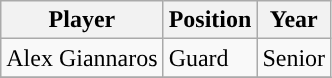<table class="wikitable" border="1">
<tr align=center>
<th>Player</th>
<th>Position</th>
<th>Year</th>
</tr>
<tr>
<td>Alex Giannaros</td>
<td>Guard</td>
<td>Senior</td>
</tr>
<tr>
</tr>
</table>
